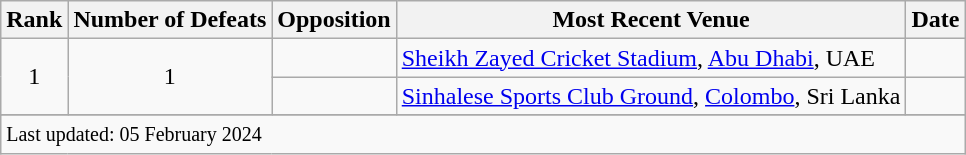<table class="wikitable plainrowheaders sortable">
<tr>
<th scope=col>Rank</th>
<th scope=col>Number of Defeats</th>
<th scope=col>Opposition</th>
<th scope=col>Most Recent Venue</th>
<th scope=col>Date</th>
</tr>
<tr>
<td rowspan="2" align="center">1</td>
<td rowspan="2" align="center">1</td>
<td></td>
<td><a href='#'>Sheikh Zayed Cricket Stadium</a>, <a href='#'>Abu Dhabi</a>, UAE</td>
<td></td>
</tr>
<tr>
<td></td>
<td><a href='#'>Sinhalese Sports Club Ground</a>, <a href='#'>Colombo</a>, Sri Lanka</td>
<td></td>
</tr>
<tr>
</tr>
<tr class=sortbottom>
<td colspan=5><small>Last updated: 05 February 2024</small></td>
</tr>
</table>
